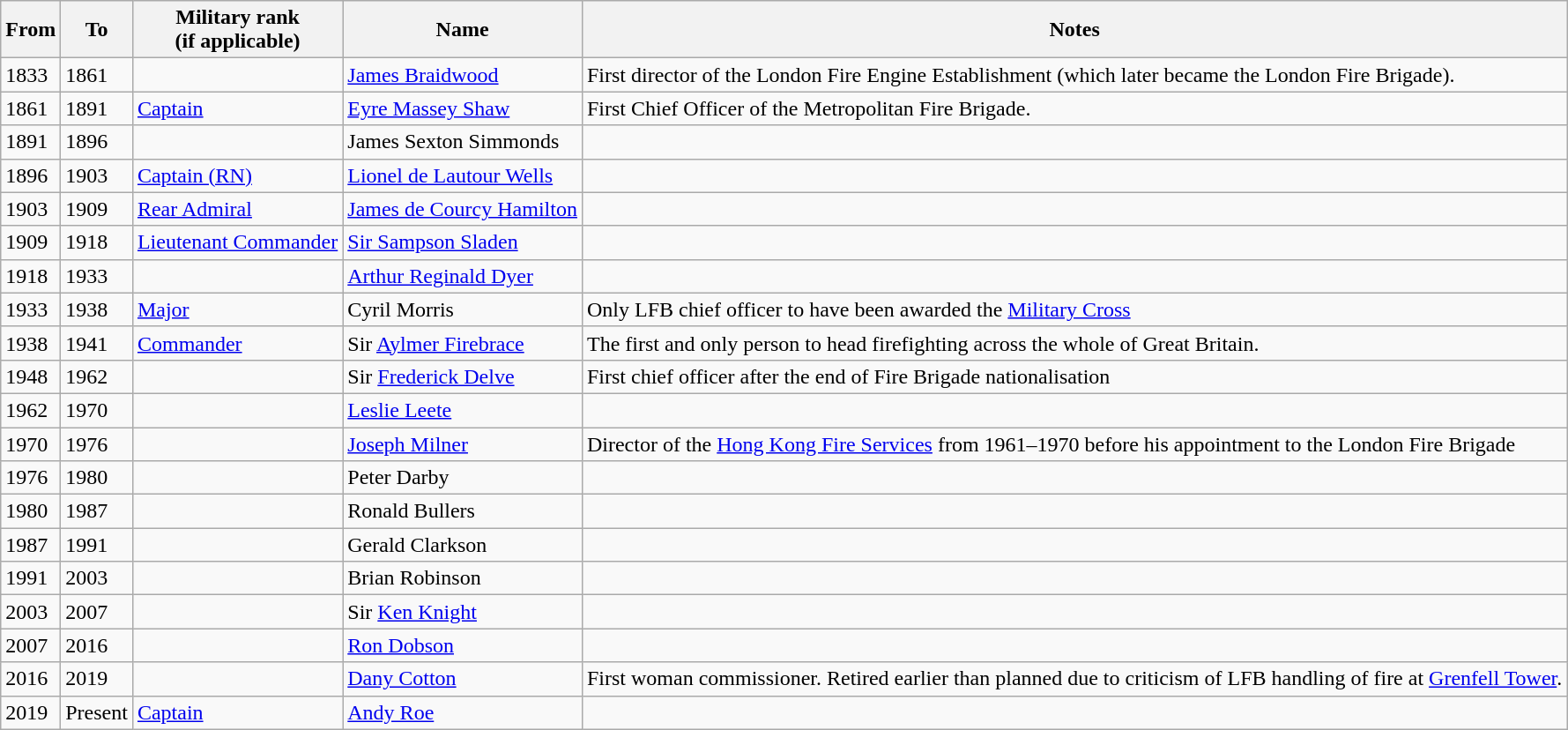<table class="wikitable" style="text-align:left">
<tr>
<th>From</th>
<th>To</th>
<th>Military rank<br>(if applicable)</th>
<th>Name</th>
<th>Notes</th>
</tr>
<tr>
<td>1833</td>
<td>1861</td>
<td></td>
<td><a href='#'>James Braidwood</a></td>
<td>First director of the London Fire Engine Establishment (which later became the London Fire Brigade).</td>
</tr>
<tr>
<td>1861</td>
<td>1891</td>
<td><a href='#'>Captain</a></td>
<td><a href='#'>Eyre Massey Shaw</a></td>
<td>First Chief Officer of the Metropolitan Fire Brigade.</td>
</tr>
<tr>
<td>1891</td>
<td>1896</td>
<td></td>
<td>James Sexton Simmonds</td>
<td></td>
</tr>
<tr>
<td>1896</td>
<td>1903</td>
<td><a href='#'>Captain (RN)</a></td>
<td><a href='#'>Lionel de Lautour Wells</a></td>
<td></td>
</tr>
<tr>
<td>1903</td>
<td>1909</td>
<td><a href='#'>Rear Admiral</a></td>
<td><a href='#'>James de Courcy Hamilton</a></td>
<td></td>
</tr>
<tr>
<td>1909</td>
<td>1918</td>
<td><a href='#'>Lieutenant Commander</a></td>
<td><a href='#'>Sir Sampson Sladen</a></td>
<td></td>
</tr>
<tr>
<td>1918</td>
<td>1933</td>
<td></td>
<td><a href='#'>Arthur Reginald Dyer</a></td>
<td></td>
</tr>
<tr>
<td>1933</td>
<td>1938</td>
<td><a href='#'>Major</a></td>
<td>Cyril Morris</td>
<td>Only LFB chief officer to have been awarded the <a href='#'>Military Cross</a></td>
</tr>
<tr>
<td>1938</td>
<td>1941</td>
<td><a href='#'>Commander</a></td>
<td>Sir <a href='#'>Aylmer Firebrace</a></td>
<td>The first and only person to head firefighting across the whole of Great Britain.<br></td>
</tr>
<tr>
<td>1948</td>
<td>1962</td>
<td></td>
<td>Sir <a href='#'>Frederick Delve</a></td>
<td>First chief officer after the end of Fire Brigade nationalisation</td>
</tr>
<tr>
<td>1962</td>
<td>1970</td>
<td></td>
<td><a href='#'>Leslie Leete</a></td>
<td></td>
</tr>
<tr>
<td>1970</td>
<td>1976</td>
<td></td>
<td><a href='#'>Joseph Milner</a></td>
<td>Director of the <a href='#'>Hong Kong Fire Services</a> from 1961–1970 before his appointment to the London Fire Brigade</td>
</tr>
<tr>
<td>1976</td>
<td>1980</td>
<td></td>
<td>Peter Darby</td>
<td></td>
</tr>
<tr>
<td>1980</td>
<td>1987</td>
<td></td>
<td>Ronald Bullers</td>
<td></td>
</tr>
<tr>
<td>1987</td>
<td>1991</td>
<td></td>
<td>Gerald Clarkson</td>
<td></td>
</tr>
<tr>
<td>1991</td>
<td>2003</td>
<td></td>
<td>Brian Robinson</td>
<td></td>
</tr>
<tr>
<td>2003</td>
<td>2007</td>
<td></td>
<td>Sir <a href='#'>Ken Knight</a></td>
<td></td>
</tr>
<tr>
<td>2007</td>
<td>2016</td>
<td></td>
<td><a href='#'>Ron Dobson</a></td>
<td></td>
</tr>
<tr>
<td>2016</td>
<td>2019</td>
<td></td>
<td><a href='#'>Dany Cotton</a></td>
<td>First woman commissioner. Retired earlier than planned due to criticism of LFB handling of fire at <a href='#'>Grenfell Tower</a>.</td>
</tr>
<tr>
<td>2019</td>
<td>Present</td>
<td><a href='#'>Captain</a></td>
<td><a href='#'>Andy Roe</a></td>
<td></td>
</tr>
</table>
